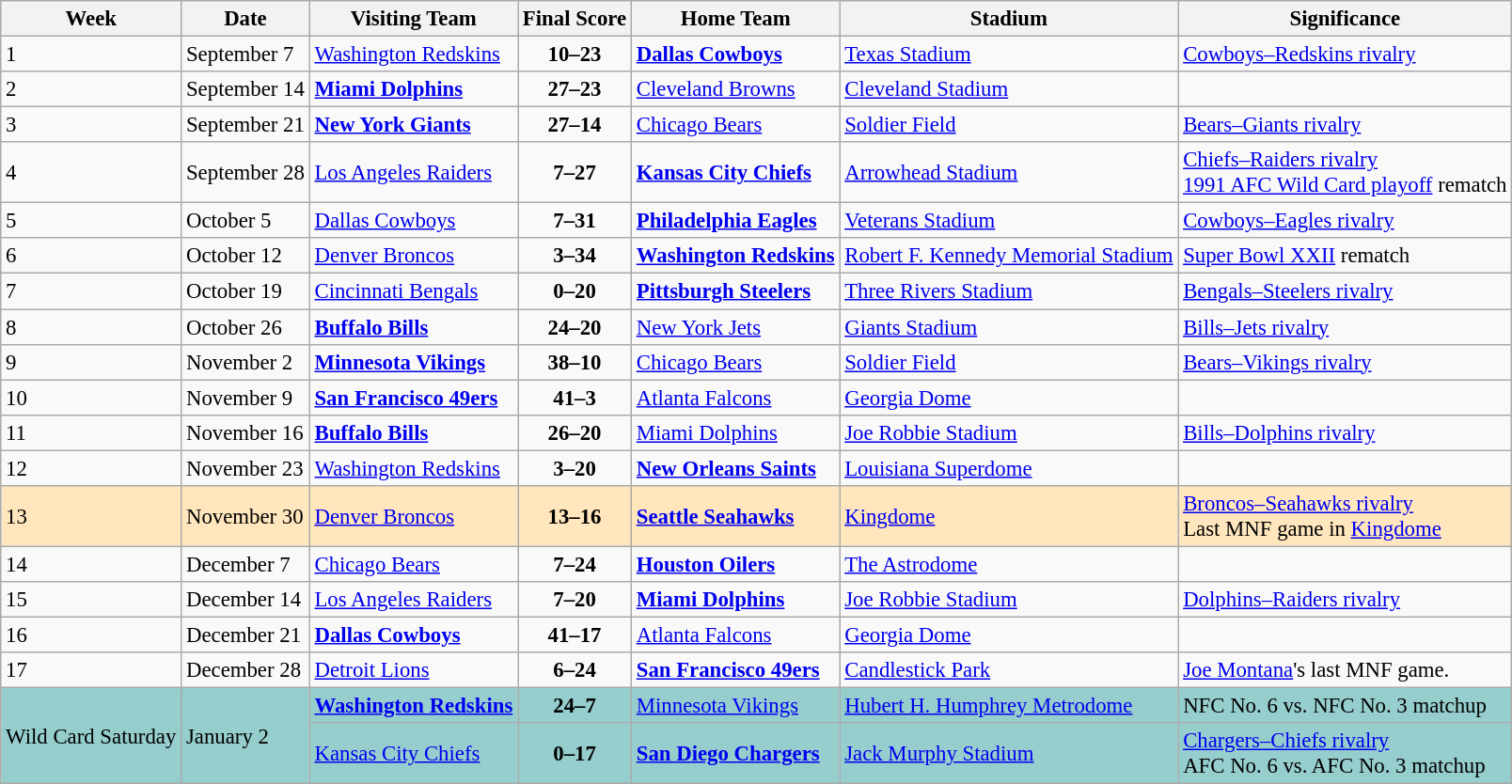<table class="wikitable" style= "font-size: 95%;">
<tr>
<th>Week</th>
<th>Date</th>
<th>Visiting Team</th>
<th>Final Score</th>
<th>Home Team</th>
<th>Stadium</th>
<th>Significance</th>
</tr>
<tr>
<td>1</td>
<td>September 7</td>
<td><a href='#'>Washington Redskins</a></td>
<td align="center"><strong>10–23</strong></td>
<td><strong><a href='#'>Dallas Cowboys</a></strong></td>
<td><a href='#'>Texas Stadium</a></td>
<td><a href='#'>Cowboys–Redskins rivalry</a></td>
</tr>
<tr>
<td>2</td>
<td>September 14</td>
<td><strong><a href='#'>Miami Dolphins</a></strong></td>
<td align="center"><strong>27–23</strong></td>
<td><a href='#'>Cleveland Browns</a></td>
<td><a href='#'>Cleveland Stadium</a></td>
<td></td>
</tr>
<tr>
<td>3</td>
<td>September 21</td>
<td><strong><a href='#'>New York Giants</a></strong></td>
<td align="center"><strong>27–14</strong></td>
<td><a href='#'>Chicago Bears</a></td>
<td><a href='#'>Soldier Field</a></td>
<td><a href='#'>Bears–Giants rivalry</a></td>
</tr>
<tr>
<td>4</td>
<td>September 28</td>
<td><a href='#'>Los Angeles Raiders</a></td>
<td align="center"><strong>7–27</strong></td>
<td><strong><a href='#'>Kansas City Chiefs</a></strong></td>
<td><a href='#'>Arrowhead Stadium</a></td>
<td><a href='#'>Chiefs–Raiders rivalry</a><br><a href='#'>1991 AFC Wild Card playoff</a> rematch</td>
</tr>
<tr>
<td>5</td>
<td>October 5</td>
<td><a href='#'>Dallas Cowboys</a></td>
<td align="center"><strong>7–31</strong></td>
<td><strong><a href='#'>Philadelphia Eagles</a></strong></td>
<td><a href='#'>Veterans Stadium</a></td>
<td><a href='#'>Cowboys–Eagles rivalry</a></td>
</tr>
<tr>
<td>6</td>
<td>October 12</td>
<td><a href='#'>Denver Broncos</a></td>
<td align="center"><strong>3–34</strong></td>
<td><strong><a href='#'>Washington Redskins</a></strong></td>
<td><a href='#'>Robert F. Kennedy Memorial Stadium</a></td>
<td><a href='#'>Super Bowl XXII</a> rematch</td>
</tr>
<tr>
<td>7</td>
<td>October 19</td>
<td><a href='#'>Cincinnati Bengals</a></td>
<td align="center"><strong>0–20</strong></td>
<td><strong><a href='#'>Pittsburgh Steelers</a></strong></td>
<td><a href='#'>Three Rivers Stadium</a></td>
<td><a href='#'>Bengals–Steelers rivalry</a></td>
</tr>
<tr>
<td>8</td>
<td>October 26</td>
<td><strong><a href='#'>Buffalo Bills</a></strong></td>
<td align="center"><strong>24–20</strong></td>
<td><a href='#'>New York Jets</a></td>
<td><a href='#'>Giants Stadium</a></td>
<td><a href='#'>Bills–Jets rivalry</a></td>
</tr>
<tr>
<td>9</td>
<td>November 2</td>
<td><strong><a href='#'>Minnesota Vikings</a></strong></td>
<td align="center"><strong>38–10</strong></td>
<td><a href='#'>Chicago Bears</a></td>
<td><a href='#'>Soldier Field</a></td>
<td><a href='#'>Bears–Vikings rivalry</a></td>
</tr>
<tr>
<td>10</td>
<td>November 9</td>
<td><strong><a href='#'>San Francisco 49ers</a></strong></td>
<td align="center"><strong>41–3</strong></td>
<td><a href='#'>Atlanta Falcons</a></td>
<td><a href='#'>Georgia Dome</a></td>
<td></td>
</tr>
<tr>
<td>11</td>
<td>November 16</td>
<td><strong><a href='#'>Buffalo Bills</a></strong></td>
<td align="center"><strong>26–20</strong></td>
<td><a href='#'>Miami Dolphins</a></td>
<td><a href='#'>Joe Robbie Stadium</a></td>
<td><a href='#'>Bills–Dolphins rivalry</a></td>
</tr>
<tr>
<td>12</td>
<td>November 23</td>
<td><a href='#'>Washington Redskins</a></td>
<td align="center"><strong>3–20</strong></td>
<td><strong><a href='#'>New Orleans Saints</a></strong></td>
<td><a href='#'>Louisiana Superdome</a></td>
<td></td>
</tr>
<tr bgcolor= "#FFE6BD">
<td>13</td>
<td>November 30</td>
<td><a href='#'>Denver Broncos</a></td>
<td align="center"><strong>13–16</strong></td>
<td><strong><a href='#'>Seattle Seahawks</a></strong></td>
<td><a href='#'>Kingdome</a></td>
<td><a href='#'>Broncos–Seahawks rivalry</a><br>Last MNF game in <a href='#'>Kingdome</a></td>
</tr>
<tr>
<td>14</td>
<td>December 7</td>
<td><a href='#'>Chicago Bears</a></td>
<td align="center"><strong>7–24</strong></td>
<td><strong><a href='#'>Houston Oilers</a></strong></td>
<td><a href='#'>The Astrodome</a></td>
<td></td>
</tr>
<tr>
<td>15</td>
<td>December 14</td>
<td><a href='#'>Los Angeles Raiders</a></td>
<td align="center"><strong>7–20</strong></td>
<td><strong><a href='#'>Miami Dolphins</a></strong></td>
<td><a href='#'>Joe Robbie Stadium</a></td>
<td><a href='#'>Dolphins–Raiders rivalry</a></td>
</tr>
<tr>
<td>16</td>
<td>December 21</td>
<td><strong><a href='#'>Dallas Cowboys</a></strong></td>
<td align="center"><strong>41–17</strong></td>
<td><a href='#'>Atlanta Falcons</a></td>
<td><a href='#'>Georgia Dome</a></td>
<td></td>
</tr>
<tr>
<td>17</td>
<td>December 28</td>
<td><a href='#'>Detroit Lions</a></td>
<td align="center"><strong>6–24</strong></td>
<td><strong><a href='#'>San Francisco 49ers</a></strong></td>
<td><a href='#'>Candlestick Park</a></td>
<td><a href='#'>Joe Montana</a>'s last MNF game.</td>
</tr>
<tr bgcolor="#96cdcd">
<td rowspan="2">Wild Card Saturday</td>
<td rowspan="2">January 2</td>
<td><strong><a href='#'>Washington Redskins</a></strong></td>
<td align="center"><strong>24–7</strong></td>
<td><a href='#'>Minnesota Vikings</a></td>
<td><a href='#'>Hubert H. Humphrey Metrodome</a></td>
<td>NFC No. 6 vs. NFC No. 3 matchup</td>
</tr>
<tr bgcolor="#96cdcd">
<td><a href='#'>Kansas City Chiefs</a></td>
<td align="center"><strong>0–17</strong></td>
<td><strong><a href='#'>San Diego Chargers</a></strong></td>
<td><a href='#'>Jack Murphy Stadium</a></td>
<td><a href='#'>Chargers–Chiefs rivalry</a><br>AFC No. 6 vs. AFC No. 3 matchup</td>
</tr>
</table>
